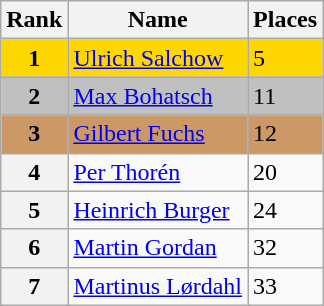<table class="wikitable">
<tr>
<th>Rank</th>
<th>Name</th>
<th>Places</th>
</tr>
<tr bgcolor=gold>
<td align=center><strong>1</strong></td>
<td> <a href='#'>Ulrich Salchow</a></td>
<td>5</td>
</tr>
<tr bgcolor=silver>
<td align=center><strong>2</strong></td>
<td> <a href='#'>Max Bohatsch</a></td>
<td>11</td>
</tr>
<tr bgcolor=cc9966>
<td align=center><strong>3</strong></td>
<td> <a href='#'>Gilbert Fuchs</a></td>
<td>12</td>
</tr>
<tr>
<th>4</th>
<td> <a href='#'>Per Thorén</a></td>
<td>20</td>
</tr>
<tr>
<th>5</th>
<td> <a href='#'>Heinrich Burger</a></td>
<td>24</td>
</tr>
<tr>
<th>6</th>
<td> <a href='#'>Martin Gordan</a></td>
<td>32</td>
</tr>
<tr>
<th>7</th>
<td> <a href='#'>Martinus Lørdahl</a></td>
<td>33</td>
</tr>
</table>
